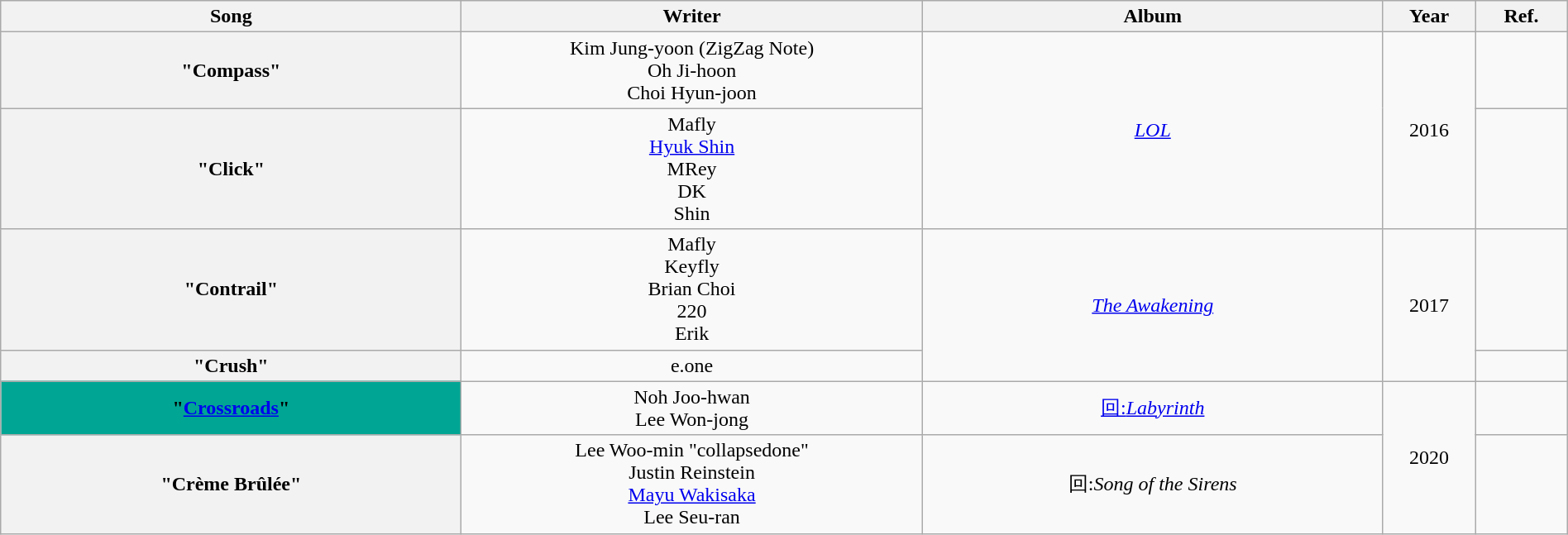<table class="wikitable plainrowheaders" style="text-align:center; width:100%">
<tr>
<th style="width:25%">Song</th>
<th style="width:25%">Writer</th>
<th style="width:25%">Album</th>
<th style="width:5%">Year</th>
<th style="width:5%">Ref.</th>
</tr>
<tr>
<th scope="row">"Compass" </th>
<td>Kim Jung-yoon (ZigZag Note)<br>Oh Ji-hoon<br>Choi Hyun-joon</td>
<td rowspan="2"><a href='#'><em>LOL</em></a></td>
<td rowspan="2">2016</td>
<td></td>
</tr>
<tr>
<th scope="row">"Click" </th>
<td>Mafly<br><a href='#'>Hyuk Shin</a><br>MRey<br>DK<br>Shin</td>
<td></td>
</tr>
<tr>
<th scope="row">"Contrail" </th>
<td>Mafly<br>Keyfly<br>Brian Choi<br>220<br>Erik</td>
<td rowspan="2"><em><a href='#'>The Awakening</a></em></td>
<td rowspan="2">2017</td>
<td></td>
</tr>
<tr>
<th scope="row">"Crush" </th>
<td>e.one</td>
<td></td>
</tr>
<tr>
<th scope="row" style="background-color:#00A693 ">"<a href='#'>Crossroads</a>"   </th>
<td>Noh Joo-hwan<br>Lee Won-jong</td>
<td><a href='#'>回:<em>Labyrinth</em></a></td>
<td rowspan="2">2020</td>
<td></td>
</tr>
<tr>
<th scope="row">"Crème Brûlée"</th>
<td>Lee Woo-min "collapsedone"<br>Justin Reinstein<br><a href='#'>Mayu Wakisaka</a><br>Lee Seu-ran</td>
<td>回:<em>Song of the Sirens</em></td>
<td></td>
</tr>
</table>
